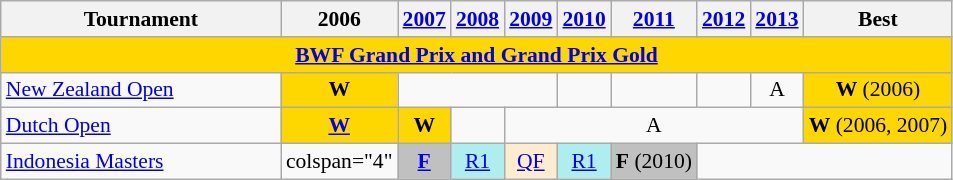<table class="wikitable" style="font-size: 90%; text-align:center">
<tr>
<th width=180>Tournament</th>
<th>2006</th>
<th><a href='#'>2007</a></th>
<th><a href='#'>2008</a></th>
<th><a href='#'>2009</a></th>
<th><a href='#'>2010</a></th>
<th><a href='#'>2011</a></th>
<th><a href='#'>2012</a></th>
<th><a href='#'>2013</a></th>
<th>Best</th>
</tr>
<tr bgcolor=FFD700>
<td colspan=20 align=center><strong><a href='#'>BWF Grand Prix and Grand Prix Gold</a></strong></td>
</tr>
<tr>
<td align=left> <a href='#'>New Zealand Open</a></td>
<td bgcolor=Gold><strong>W</strong></td>
<td colspan="3"></td>
<td></td>
<td></td>
<td></td>
<td>A</td>
<td bgcolor=Gold><strong>W</strong> (2006)</td>
</tr>
<tr>
<td align=left> <a href='#'>Dutch Open</a></td>
<td bgcolor=Gold><a href='#'><strong>W</strong></a></td>
<td bgcolor=Gold><strong>W</strong></td>
<td></td>
<td colspan="5">A</td>
<td bgcolor=Gold><strong>W</strong> (2006, 2007)</td>
</tr>
<tr>
<td align=left> <a href='#'>Indonesia Masters</a></td>
<td>colspan="4" </td>
<td bgcolor=Silver><a href='#'><strong>F</strong></a></td>
<td bgcolor=AFEEEE><a href='#'>R1</a></td>
<td bgcolor=FFEBCD><a href='#'>QF</a></td>
<td bgcolor=AFEEEE><a href='#'>R1</a></td>
<td bgcolor=Silver><strong>F</strong> (2010)</td>
</tr>
</table>
